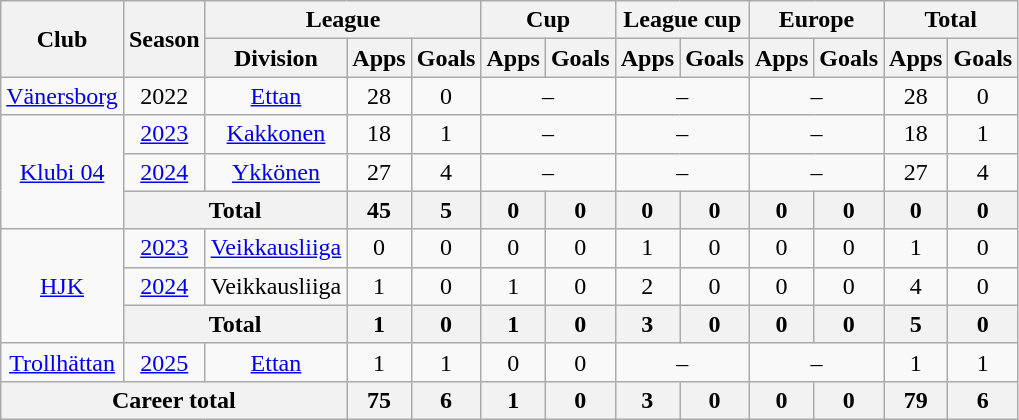<table class="wikitable" style="text-align:center">
<tr>
<th rowspan="2">Club</th>
<th rowspan="2">Season</th>
<th colspan="3">League</th>
<th colspan="2">Cup</th>
<th colspan="2">League cup</th>
<th colspan="2">Europe</th>
<th colspan="2">Total</th>
</tr>
<tr>
<th>Division</th>
<th>Apps</th>
<th>Goals</th>
<th>Apps</th>
<th>Goals</th>
<th>Apps</th>
<th>Goals</th>
<th>Apps</th>
<th>Goals</th>
<th>Apps</th>
<th>Goals</th>
</tr>
<tr>
<td><a href='#'>Vänersborg</a></td>
<td>2022</td>
<td><a href='#'>Ettan</a></td>
<td>28</td>
<td>0</td>
<td colspan=2>–</td>
<td colspan=2>–</td>
<td colspan=2>–</td>
<td>28</td>
<td>0</td>
</tr>
<tr>
<td rowspan=3><a href='#'>Klubi 04</a></td>
<td><a href='#'>2023</a></td>
<td><a href='#'>Kakkonen</a></td>
<td>18</td>
<td>1</td>
<td colspan=2>–</td>
<td colspan=2>–</td>
<td colspan=2>–</td>
<td>18</td>
<td>1</td>
</tr>
<tr>
<td><a href='#'>2024</a></td>
<td><a href='#'>Ykkönen</a></td>
<td>27</td>
<td>4</td>
<td colspan=2>–</td>
<td colspan=2>–</td>
<td colspan=2>–</td>
<td>27</td>
<td>4</td>
</tr>
<tr>
<th colspan=2>Total</th>
<th>45</th>
<th>5</th>
<th>0</th>
<th>0</th>
<th>0</th>
<th>0</th>
<th>0</th>
<th>0</th>
<th>0</th>
<th>0</th>
</tr>
<tr>
<td rowspan=3><a href='#'>HJK</a></td>
<td><a href='#'>2023</a></td>
<td><a href='#'>Veikkausliiga</a></td>
<td>0</td>
<td>0</td>
<td>0</td>
<td>0</td>
<td>1</td>
<td>0</td>
<td>0</td>
<td>0</td>
<td>1</td>
<td>0</td>
</tr>
<tr>
<td><a href='#'>2024</a></td>
<td>Veikkausliiga</td>
<td>1</td>
<td>0</td>
<td>1</td>
<td>0</td>
<td>2</td>
<td>0</td>
<td>0</td>
<td>0</td>
<td>4</td>
<td>0</td>
</tr>
<tr>
<th colspan=2>Total</th>
<th>1</th>
<th>0</th>
<th>1</th>
<th>0</th>
<th>3</th>
<th>0</th>
<th>0</th>
<th>0</th>
<th>5</th>
<th>0</th>
</tr>
<tr>
<td><a href='#'>Trollhättan</a></td>
<td><a href='#'>2025</a></td>
<td><a href='#'>Ettan</a></td>
<td>1</td>
<td>1</td>
<td>0</td>
<td>0</td>
<td colspan=2>–</td>
<td colspan=2>–</td>
<td>1</td>
<td>1</td>
</tr>
<tr>
<th colspan="3">Career total</th>
<th>75</th>
<th>6</th>
<th>1</th>
<th>0</th>
<th>3</th>
<th>0</th>
<th>0</th>
<th>0</th>
<th>79</th>
<th>6</th>
</tr>
</table>
